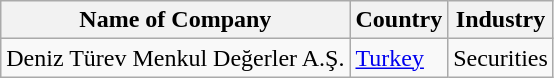<table class="wikitable">
<tr>
<th>Name of Company</th>
<th>Country</th>
<th>Industry</th>
</tr>
<tr>
<td>Deniz Türev Menkul Değerler A.Ş.</td>
<td><a href='#'>Turkey</a></td>
<td>Securities</td>
</tr>
</table>
